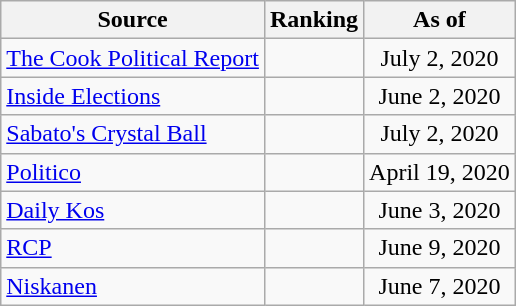<table class="wikitable" style="text-align:center">
<tr>
<th>Source</th>
<th>Ranking</th>
<th>As of</th>
</tr>
<tr>
<td align=left><a href='#'>The Cook Political Report</a></td>
<td></td>
<td>July 2, 2020</td>
</tr>
<tr>
<td align=left><a href='#'>Inside Elections</a></td>
<td></td>
<td>June 2, 2020</td>
</tr>
<tr>
<td align=left><a href='#'>Sabato's Crystal Ball</a></td>
<td></td>
<td>July 2, 2020</td>
</tr>
<tr>
<td align="left"><a href='#'>Politico</a></td>
<td></td>
<td>April 19, 2020</td>
</tr>
<tr>
<td align="left"><a href='#'>Daily Kos</a></td>
<td></td>
<td>June 3, 2020</td>
</tr>
<tr>
<td align="left"><a href='#'>RCP</a></td>
<td></td>
<td>June 9, 2020</td>
</tr>
<tr>
<td align="left"><a href='#'>Niskanen</a></td>
<td></td>
<td>June 7, 2020</td>
</tr>
</table>
